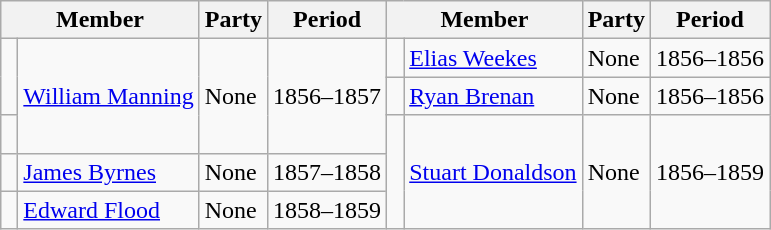<table class="wikitable">
<tr>
<th colspan="2">Member</th>
<th>Party</th>
<th>Period</th>
<th colspan="2">Member</th>
<th>Party</th>
<th>Period</th>
</tr>
<tr>
<td rowspan="2" > </td>
<td rowspan="3"><a href='#'>William Manning</a></td>
<td rowspan="3">None</td>
<td rowspan="3">1856–1857</td>
<td> </td>
<td><a href='#'>Elias Weekes</a></td>
<td>None</td>
<td>1856–1856</td>
</tr>
<tr>
<td> </td>
<td><a href='#'>Ryan Brenan</a></td>
<td>None</td>
<td>1856–1856</td>
</tr>
<tr>
<td> </td>
<td rowspan="3" > </td>
<td rowspan="3"><a href='#'>Stuart Donaldson</a></td>
<td rowspan="3">None</td>
<td rowspan="3">1856–1859</td>
</tr>
<tr>
<td> </td>
<td><a href='#'>James Byrnes</a></td>
<td>None</td>
<td>1857–1858</td>
</tr>
<tr>
<td> </td>
<td><a href='#'>Edward Flood</a></td>
<td>None</td>
<td>1858–1859</td>
</tr>
</table>
